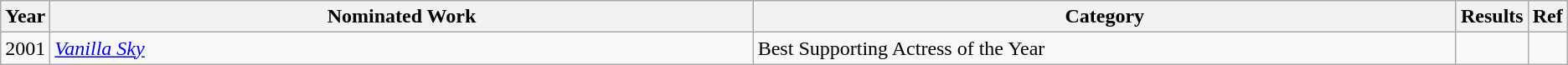<table class="wikitable">
<tr>
<th scope="col" style="width:1em;">Year</th>
<th scope="col" style="width:35em;">Nominated Work</th>
<th scope="col" style="width:35em;">Category</th>
<th scope="col" style="width:1em;">Results</th>
<th scope="col" style="width:1em;">Ref</th>
</tr>
<tr>
<td>2001</td>
<td><em><a href='#'>Vanilla Sky</a></em></td>
<td>Best Supporting Actress of the Year</td>
<td></td>
<td></td>
</tr>
</table>
